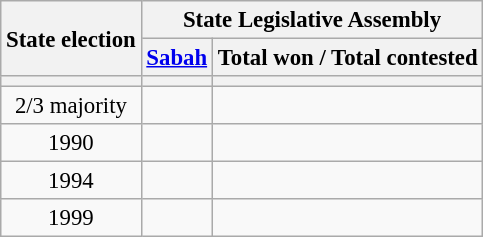<table class="wikitable sortable" style="text-align:center; font-size:95%">
<tr>
<th rowspan="2">State election</th>
<th colspan="2">State Legislative Assembly</th>
</tr>
<tr>
<th><a href='#'>Sabah</a></th>
<th>Total won / Total contested</th>
</tr>
<tr>
<th></th>
<th></th>
<th></th>
</tr>
<tr>
<td>2/3 majority</td>
<td></td>
<td></td>
</tr>
<tr>
<td>1990</td>
<td></td>
<td></td>
</tr>
<tr>
<td>1994</td>
<td></td>
<td></td>
</tr>
<tr>
<td>1999</td>
<td></td>
<td></td>
</tr>
</table>
